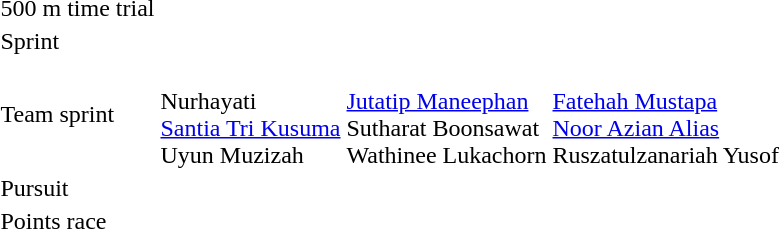<table>
<tr>
<td>500 m time trial</td>
<td></td>
<td></td>
<td></td>
</tr>
<tr>
<td>Sprint</td>
<td></td>
<td></td>
<td></td>
</tr>
<tr>
<td>Team sprint</td>
<td><br>Nurhayati<br><a href='#'>Santia Tri Kusuma</a><br>Uyun Muzizah</td>
<td><br><a href='#'>Jutatip Maneephan</a><br>Sutharat Boonsawat<br>Wathinee Lukachorn</td>
<td nowrap=true><br><a href='#'>Fatehah Mustapa</a><br><a href='#'>Noor Azian Alias</a><br>Ruszatulzanariah Yusof</td>
</tr>
<tr>
<td>Pursuit</td>
<td nowrap=true></td>
<td nowrap=true></td>
<td></td>
</tr>
<tr>
<td>Points race</td>
<td></td>
<td nowrap=true></td>
<td></td>
</tr>
</table>
